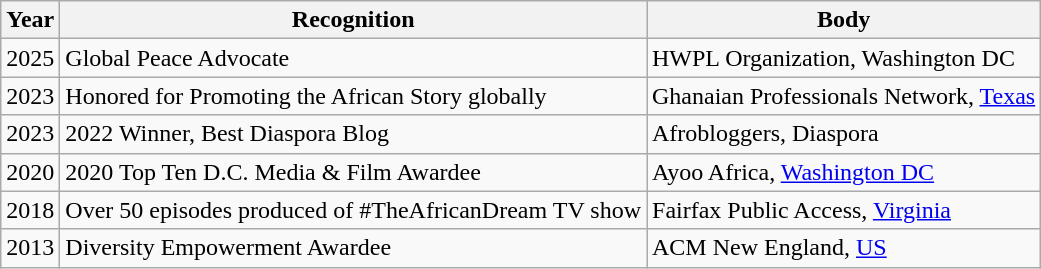<table class="wikitable plainrowheaders sortable">
<tr>
<th>Year</th>
<th>Recognition</th>
<th>Body</th>
</tr>
<tr>
<td>2025</td>
<td>Global Peace Advocate</td>
<td>HWPL Organization, Washington DC</td>
</tr>
<tr>
<td>2023</td>
<td>Honored for Promoting the African Story globally</td>
<td>Ghanaian Professionals Network, <a href='#'>Texas</a></td>
</tr>
<tr>
<td>2023</td>
<td>2022 Winner, Best Diaspora Blog</td>
<td>Afrobloggers, Diaspora</td>
</tr>
<tr>
<td>2020</td>
<td>2020 Top Ten D.C. Media & Film Awardee</td>
<td>Ayoo Africa, <a href='#'>Washington DC</a></td>
</tr>
<tr>
<td>2018</td>
<td>Over 50 episodes produced of #TheAfricanDream TV show</td>
<td>Fairfax Public Access, <a href='#'>Virginia</a></td>
</tr>
<tr>
<td>2013</td>
<td>Diversity Empowerment Awardee</td>
<td>ACM New England, <a href='#'>US</a></td>
</tr>
</table>
